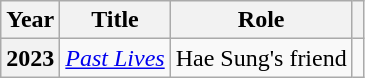<table class="wikitable plainrowheaders">
<tr>
<th>Year</th>
<th>Title</th>
<th>Role</th>
<th></th>
</tr>
<tr>
<th scope="row">2023</th>
<td><em><a href='#'>Past Lives</a></em></td>
<td>Hae Sung's friend</td>
<td></td>
</tr>
</table>
